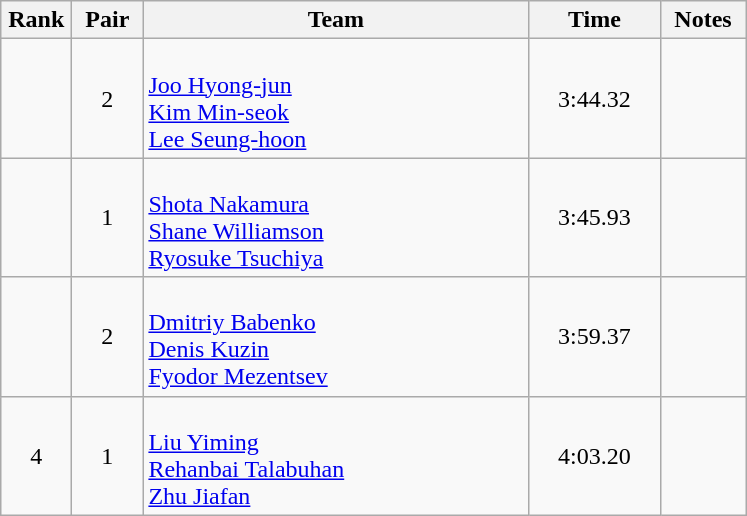<table class=wikitable style="text-align:center">
<tr>
<th width=40>Rank</th>
<th width=40>Pair</th>
<th width=250>Team</th>
<th width=80>Time</th>
<th width=50>Notes</th>
</tr>
<tr>
<td></td>
<td>2</td>
<td align=left><br><a href='#'>Joo Hyong-jun</a><br><a href='#'>Kim Min-seok</a><br><a href='#'>Lee Seung-hoon</a></td>
<td>3:44.32</td>
<td></td>
</tr>
<tr>
<td></td>
<td>1</td>
<td align=left><br><a href='#'>Shota Nakamura</a><br><a href='#'>Shane Williamson</a><br><a href='#'>Ryosuke Tsuchiya</a></td>
<td>3:45.93</td>
<td></td>
</tr>
<tr>
<td></td>
<td>2</td>
<td align=left><br><a href='#'>Dmitriy Babenko</a><br><a href='#'>Denis Kuzin</a><br><a href='#'>Fyodor Mezentsev</a></td>
<td>3:59.37</td>
<td></td>
</tr>
<tr>
<td>4</td>
<td>1</td>
<td align=left><br><a href='#'>Liu Yiming</a><br><a href='#'>Rehanbai Talabuhan</a><br><a href='#'>Zhu Jiafan</a></td>
<td>4:03.20</td>
<td></td>
</tr>
</table>
